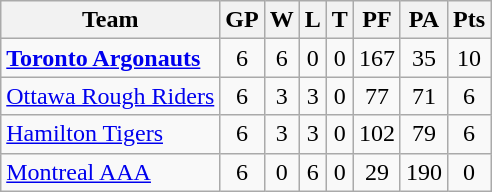<table class="wikitable">
<tr>
<th>Team</th>
<th>GP</th>
<th>W</th>
<th>L</th>
<th>T</th>
<th>PF</th>
<th>PA</th>
<th>Pts</th>
</tr>
<tr align="center">
<td align="left"><strong><a href='#'>Toronto Argonauts</a></strong></td>
<td>6</td>
<td>6</td>
<td>0</td>
<td>0</td>
<td>167</td>
<td>35</td>
<td>10</td>
</tr>
<tr align="center">
<td align="left"><a href='#'>Ottawa Rough Riders</a></td>
<td>6</td>
<td>3</td>
<td>3</td>
<td>0</td>
<td>77</td>
<td>71</td>
<td>6</td>
</tr>
<tr align="center">
<td align="left"><a href='#'>Hamilton Tigers</a></td>
<td>6</td>
<td>3</td>
<td>3</td>
<td>0</td>
<td>102</td>
<td>79</td>
<td>6</td>
</tr>
<tr align="center">
<td align="left"><a href='#'>Montreal AAA</a></td>
<td>6</td>
<td>0</td>
<td>6</td>
<td>0</td>
<td>29</td>
<td>190</td>
<td>0</td>
</tr>
</table>
